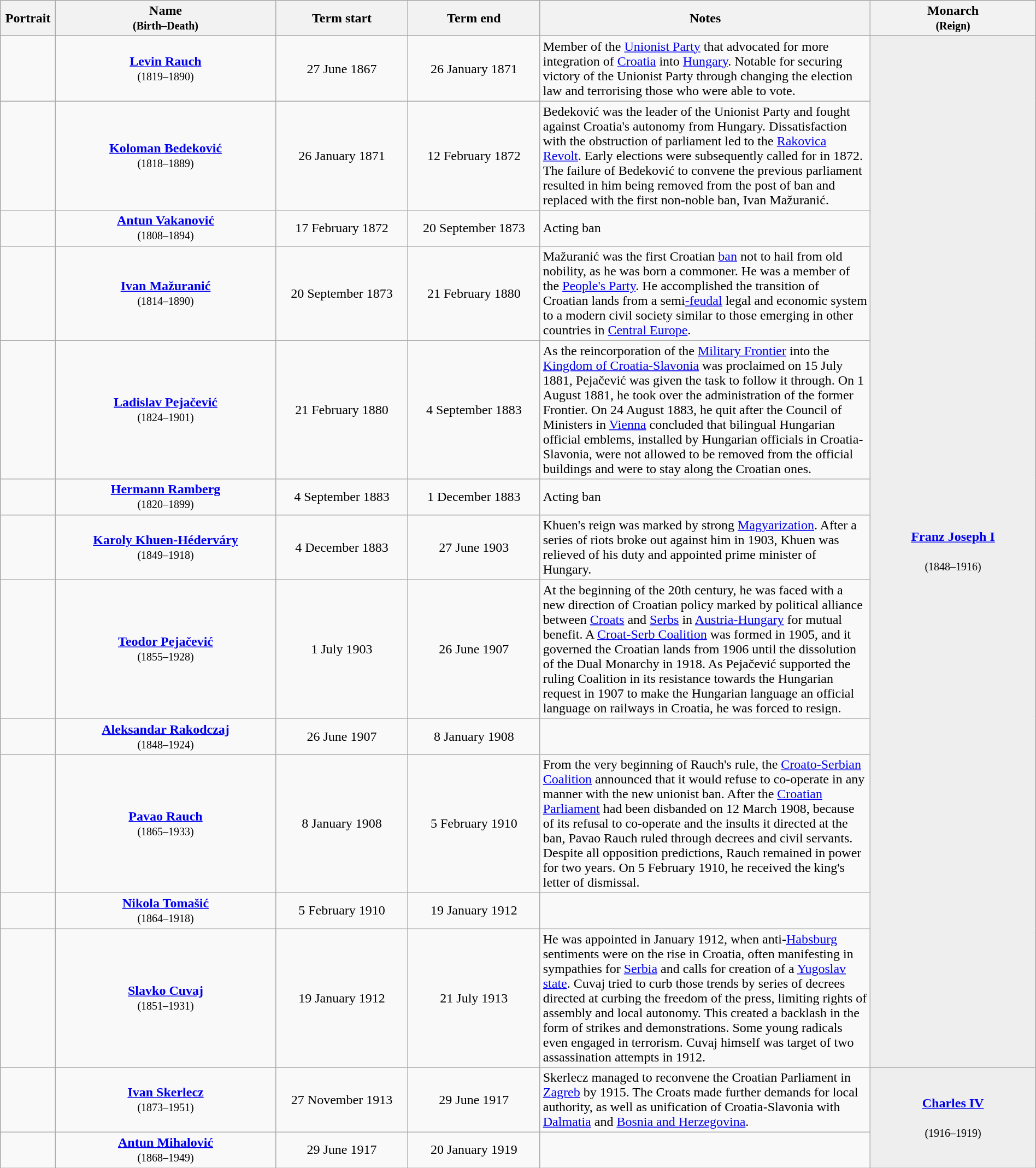<table class="wikitable" style="text-align:center" width=100%>
<tr>
<th width=5%>Portrait</th>
<th width=20%>Name<small><br>(Birth–Death)</small></th>
<th width=12%>Term start</th>
<th width=12%>Term end</th>
<th width=30%>Notes</th>
<th width=15%>Monarch<br><small>(Reign)</small></th>
</tr>
<tr>
<td></td>
<td><strong><a href='#'>Levin Rauch</a></strong><br><small>(1819–1890)</small></td>
<td>27 June 1867</td>
<td>26 January 1871</td>
<td align="left">Member of the <a href='#'>Unionist Party</a> that advocated for more integration of <a href='#'>Croatia</a> into <a href='#'>Hungary</a>. Notable for securing victory of the Unionist Party through changing the election law and terrorising those who were able to vote.</td>
<td rowspan="13" bgcolor="#EEEEEE"><strong><a href='#'>Franz Joseph I</a></strong><br><br><small>(1848–1916)</small></td>
</tr>
<tr>
<td></td>
<td><strong><a href='#'>Koloman Bedeković</a></strong><br><small>(1818–1889)</small></td>
<td>26 January 1871</td>
<td>12 February 1872</td>
<td align="left">Bedeković was the leader of the Unionist Party and fought against Croatia's autonomy from Hungary. Dissatisfaction with the obstruction of parliament led to the <a href='#'>Rakovica Revolt</a>. Early elections were subsequently called for in 1872. The failure of Bedeković to convene the previous parliament resulted in him being removed from the post of ban and replaced with the first non-noble ban, Ivan Mažuranić.</td>
</tr>
<tr>
<td></td>
<td><strong><a href='#'>Antun Vakanović</a></strong><br><small>(1808–1894)</small></td>
<td>17 February 1872</td>
<td>20 September 1873</td>
<td align="left">Acting ban</td>
</tr>
<tr>
<td></td>
<td><strong><a href='#'>Ivan Mažuranić</a></strong><br><small>(1814–1890)</small></td>
<td>20 September 1873</td>
<td>21 February 1880</td>
<td align="left">Mažuranić was the first Croatian <a href='#'>ban</a> not to hail from old nobility, as he was born a commoner. He was a member of the <a href='#'>People's Party</a>. He accomplished the transition of Croatian lands from a semi<a href='#'>-feudal</a> legal and economic system to a modern civil society similar to those emerging in other countries in <a href='#'>Central Europe</a>.</td>
</tr>
<tr>
<td></td>
<td><strong><a href='#'>Ladislav Pejačević</a></strong><br><small>(1824–1901)</small></td>
<td>21 February 1880</td>
<td>4 September 1883</td>
<td align="left">As the reincorporation of the <a href='#'>Military Frontier</a> into the <a href='#'>Kingdom of Croatia-Slavonia</a> was proclaimed on 15 July 1881, Pejačević was given the task to follow it through. On 1 August 1881, he took over the administration of the former Frontier. On 24 August 1883, he quit after the Council of Ministers in <a href='#'>Vienna</a> concluded that bilingual Hungarian official emblems, installed by Hungarian officials in Croatia-Slavonia, were not allowed to be removed from the official buildings and were to stay along the Croatian ones.</td>
</tr>
<tr>
<td></td>
<td><strong><a href='#'>Hermann Ramberg</a></strong><br><small>(1820–1899)</small></td>
<td>4 September 1883</td>
<td>1 December 1883</td>
<td align="left">Acting ban</td>
</tr>
<tr>
<td></td>
<td><strong><a href='#'>Karoly Khuen-Héderváry</a></strong><br><small>(1849–1918)</small></td>
<td>4 December 1883</td>
<td>27 June 1903</td>
<td align="left">Khuen's reign was marked by strong <a href='#'>Magyarization</a>. After a series of riots broke out against him in 1903, Khuen was relieved of his duty and appointed prime minister of Hungary.</td>
</tr>
<tr>
<td></td>
<td><strong><a href='#'>Teodor Pejačević</a></strong><br><small>(1855–1928)</small></td>
<td>1 July 1903</td>
<td>26 June 1907</td>
<td align="left">At the beginning of the 20th century, he was faced with a new direction of Croatian policy marked by political alliance between <a href='#'>Croats</a> and <a href='#'>Serbs</a> in <a href='#'>Austria-Hungary</a> for mutual benefit. A <a href='#'>Croat-Serb Coalition</a> was formed in 1905, and it governed the Croatian lands from 1906 until the dissolution of the Dual Monarchy in 1918. As Pejačević supported the ruling Coalition in its resistance towards the Hungarian request in 1907 to make the Hungarian language an official language on railways in Croatia, he was forced to resign.</td>
</tr>
<tr>
<td></td>
<td><a href='#'><strong>Aleksandar Rakodczaj</strong></a><br><small>(1848–1924)</small></td>
<td>26 June 1907</td>
<td>8 January 1908</td>
<td></td>
</tr>
<tr>
<td></td>
<td><strong><a href='#'>Pavao Rauch</a></strong><br><small>(1865–1933)</small></td>
<td>8 January 1908</td>
<td>5 February 1910</td>
<td align="left">From the very beginning of Rauch's rule, the <a href='#'>Croato-Serbian Coalition</a>  announced that it would refuse to co-operate in any manner with the new unionist ban. After the <a href='#'>Croatian Parliament</a> had been disbanded on 12 March 1908, because of its refusal to co-operate and the insults it directed at the ban, Pavao Rauch ruled through decrees and civil servants. Despite all opposition predictions, Rauch remained in power for two years. On 5 February 1910, he received the king's letter of dismissal.</td>
</tr>
<tr>
<td></td>
<td><strong><a href='#'>Nikola Tomašić</a></strong><br><small>(1864–1918)</small></td>
<td>5 February 1910</td>
<td>19 January 1912</td>
</tr>
<tr>
<td></td>
<td><strong><a href='#'>Slavko Cuvaj</a></strong><br><small>(1851–1931)</small></td>
<td>19 January 1912</td>
<td>21 July 1913</td>
<td align="left">He was appointed in January 1912, when anti-<a href='#'>Habsburg</a> sentiments were on the rise in Croatia, often manifesting in sympathies for <a href='#'>Serbia</a> and calls for creation of a <a href='#'>Yugoslav state</a>. Cuvaj tried to curb those trends by series of decrees directed at curbing the freedom of the press, limiting rights of assembly and local autonomy. This created a backlash in the form of strikes and demonstrations. Some young radicals even engaged in terrorism. Cuvaj himself was target of two assassination attempts in 1912.</td>
</tr>
<tr>
<td rowspan="2"></td>
<td rowspan="2"><strong><a href='#'>Ivan Skerlecz</a></strong><br><small>(1873–1951)</small></td>
<td rowspan="2">27 November 1913</td>
<td rowspan="2">29 June 1917</td>
<td rowspan="2" align="left">Skerlecz managed to reconvene the Croatian Parliament in <a href='#'>Zagreb</a> by 1915. The Croats made further demands for local authority, as well as unification of Croatia-Slavonia with <a href='#'>Dalmatia</a> and <a href='#'>Bosnia and Herzegovina</a>.</td>
</tr>
<tr>
<td rowspan="2" bgcolor=#EEEEEE><strong><a href='#'>Charles IV</a></strong><br><br><small>(1916–1919)</small></td>
</tr>
<tr>
<td></td>
<td><strong><a href='#'>Antun Mihalović</a></strong><br><small>(1868–1949)</small></td>
<td>29 June 1917</td>
<td>20 January 1919</td>
<td></td>
</tr>
</table>
